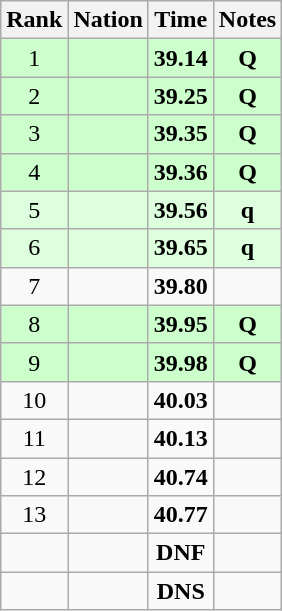<table class="wikitable sortable" style="text-align:center">
<tr>
<th>Rank</th>
<th>Nation</th>
<th>Time</th>
<th>Notes</th>
</tr>
<tr bgcolor=ccffcc>
<td>1</td>
<td align=left></td>
<td><strong>39.14</strong></td>
<td><strong>Q</strong></td>
</tr>
<tr bgcolor=ccffcc>
<td>2</td>
<td align=left></td>
<td><strong>39.25</strong></td>
<td><strong>Q</strong></td>
</tr>
<tr bgcolor=ccffcc>
<td>3</td>
<td align=left></td>
<td><strong>39.35</strong></td>
<td><strong>Q</strong></td>
</tr>
<tr bgcolor=ccffcc>
<td>4</td>
<td align=left></td>
<td><strong>39.36</strong></td>
<td><strong>Q</strong></td>
</tr>
<tr bgcolor=ddffdd>
<td>5</td>
<td align=left></td>
<td><strong>39.56</strong></td>
<td><strong>q</strong></td>
</tr>
<tr bgcolor=ddffdd>
<td>6</td>
<td align=left></td>
<td><strong>39.65</strong></td>
<td><strong>q</strong></td>
</tr>
<tr>
<td>7</td>
<td align=left></td>
<td><strong>39.80</strong></td>
<td></td>
</tr>
<tr bgcolor=ccffcc>
<td>8</td>
<td align=left></td>
<td><strong>39.95</strong></td>
<td><strong>Q</strong></td>
</tr>
<tr bgcolor=ccffcc>
<td>9</td>
<td align=left></td>
<td><strong>39.98</strong></td>
<td><strong>Q</strong></td>
</tr>
<tr>
<td>10</td>
<td align=left></td>
<td><strong>40.03</strong></td>
<td></td>
</tr>
<tr>
<td>11</td>
<td align=left></td>
<td><strong>40.13</strong></td>
<td></td>
</tr>
<tr>
<td>12</td>
<td align=left></td>
<td><strong>40.74</strong></td>
<td></td>
</tr>
<tr>
<td>13</td>
<td align=left></td>
<td><strong>40.77</strong></td>
<td></td>
</tr>
<tr>
<td></td>
<td align=left></td>
<td><strong>DNF</strong></td>
<td></td>
</tr>
<tr>
<td></td>
<td align=left></td>
<td><strong>DNS</strong></td>
<td></td>
</tr>
</table>
